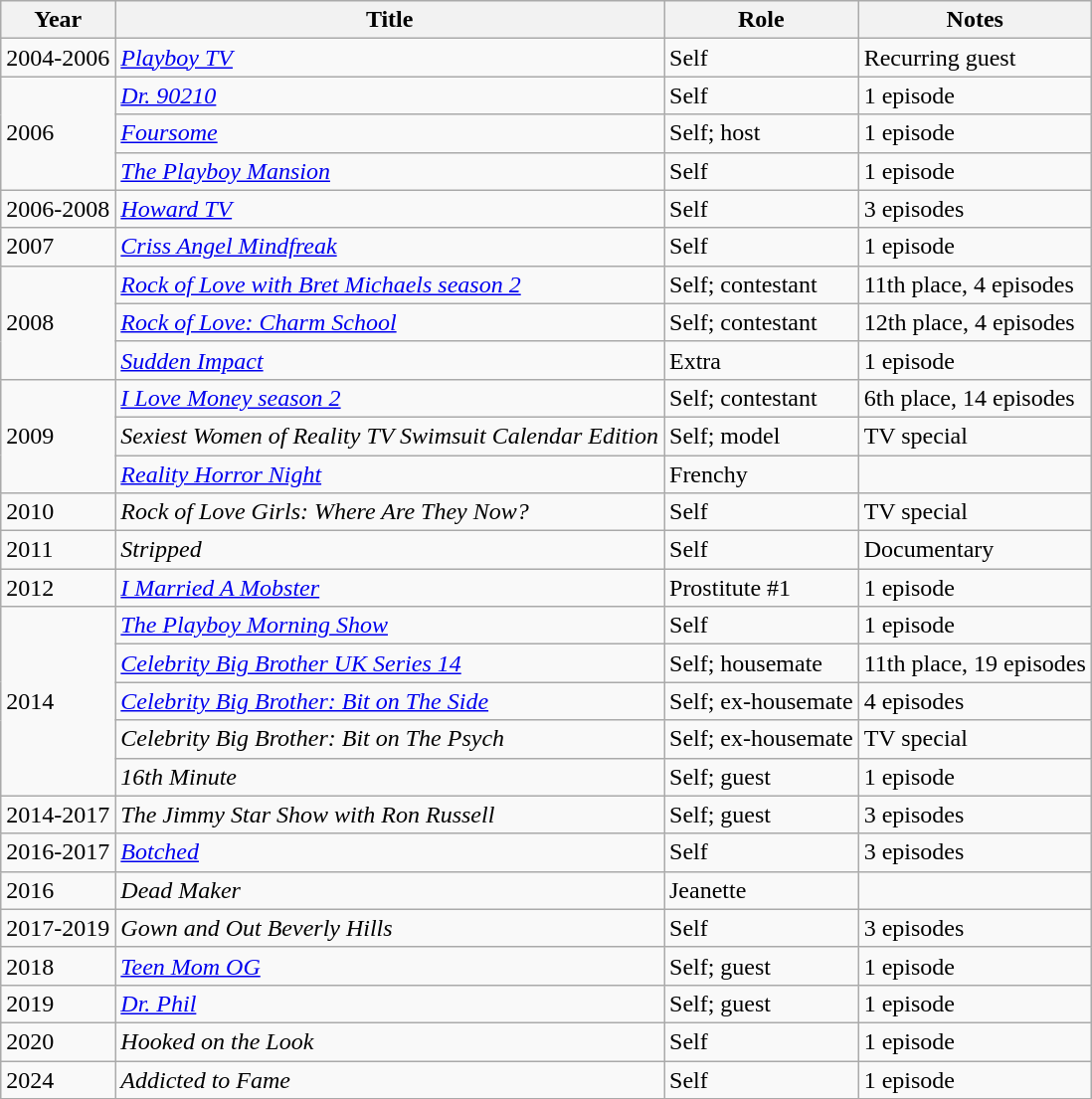<table class="wikitable">
<tr>
<th>Year</th>
<th>Title</th>
<th>Role</th>
<th>Notes</th>
</tr>
<tr>
<td>2004-2006</td>
<td><em><a href='#'>Playboy TV</a></em></td>
<td>Self</td>
<td>Recurring guest</td>
</tr>
<tr>
<td rowspan="3">2006</td>
<td><em><a href='#'>Dr. 90210</a></em></td>
<td>Self</td>
<td>1 episode</td>
</tr>
<tr>
<td><em><a href='#'>Foursome</a></em></td>
<td>Self; host</td>
<td>1 episode</td>
</tr>
<tr>
<td><em><a href='#'>The Playboy Mansion</a></em></td>
<td>Self</td>
<td>1 episode</td>
</tr>
<tr>
<td>2006-2008</td>
<td><em><a href='#'>Howard TV</a></em></td>
<td>Self</td>
<td>3 episodes</td>
</tr>
<tr>
<td>2007</td>
<td><em><a href='#'>Criss Angel Mindfreak</a></em></td>
<td>Self</td>
<td>1 episode</td>
</tr>
<tr>
<td rowspan="3">2008</td>
<td><em><a href='#'>Rock of Love with Bret Michaels season 2</a></em></td>
<td>Self; contestant</td>
<td>11th place, 4 episodes</td>
</tr>
<tr>
<td><em><a href='#'>Rock of Love: Charm School</a></em></td>
<td>Self; contestant</td>
<td>12th place, 4 episodes</td>
</tr>
<tr>
<td><em><a href='#'>Sudden Impact</a></em></td>
<td>Extra</td>
<td>1 episode</td>
</tr>
<tr>
<td rowspan="3">2009</td>
<td><em><a href='#'>I Love Money season 2</a></em></td>
<td>Self; contestant</td>
<td>6th place, 14 episodes</td>
</tr>
<tr>
<td><em>Sexiest Women of Reality TV Swimsuit Calendar Edition</em></td>
<td>Self; model</td>
<td>TV special</td>
</tr>
<tr>
<td><em><a href='#'>Reality Horror Night</a></em></td>
<td>Frenchy</td>
<td></td>
</tr>
<tr>
<td>2010</td>
<td><em>Rock of Love Girls: Where Are They Now?</em></td>
<td>Self</td>
<td>TV special</td>
</tr>
<tr>
<td>2011</td>
<td><em>Stripped</em></td>
<td>Self</td>
<td>Documentary</td>
</tr>
<tr>
<td>2012</td>
<td><em><a href='#'>I Married A Mobster</a></em></td>
<td>Prostitute #1</td>
<td>1 episode</td>
</tr>
<tr>
<td rowspan="5">2014</td>
<td><em><a href='#'>The Playboy Morning Show</a></em></td>
<td>Self</td>
<td>1 episode</td>
</tr>
<tr>
<td><em><a href='#'>Celebrity Big Brother UK Series 14</a></em></td>
<td>Self; housemate</td>
<td>11th place, 19 episodes</td>
</tr>
<tr>
<td><em><a href='#'>Celebrity Big Brother: Bit on The Side</a></em></td>
<td>Self; ex-housemate</td>
<td>4 episodes</td>
</tr>
<tr>
<td><em>Celebrity Big Brother: Bit on The Psych</em></td>
<td>Self; ex-housemate</td>
<td>TV special</td>
</tr>
<tr>
<td><em>16th Minute</em></td>
<td>Self; guest</td>
<td>1 episode</td>
</tr>
<tr>
<td>2014-2017</td>
<td><em>The Jimmy Star Show with Ron Russell</em></td>
<td>Self; guest</td>
<td>3 episodes</td>
</tr>
<tr>
<td>2016-2017</td>
<td><em><a href='#'>Botched</a></em></td>
<td>Self</td>
<td>3 episodes</td>
</tr>
<tr>
<td>2016</td>
<td><em>Dead Maker</em></td>
<td>Jeanette</td>
<td></td>
</tr>
<tr>
<td>2017-2019</td>
<td><em>Gown and Out Beverly Hills</em></td>
<td>Self</td>
<td>3 episodes</td>
</tr>
<tr>
<td>2018</td>
<td><em><a href='#'>Teen Mom OG</a></em></td>
<td>Self; guest</td>
<td>1 episode</td>
</tr>
<tr>
<td>2019</td>
<td><em><a href='#'>Dr. Phil</a></em></td>
<td>Self; guest</td>
<td>1 episode</td>
</tr>
<tr>
<td>2020</td>
<td><em>Hooked on the Look</em></td>
<td>Self</td>
<td>1 episode</td>
</tr>
<tr>
<td>2024</td>
<td><em>Addicted to Fame</em></td>
<td>Self</td>
<td>1 episode</td>
</tr>
</table>
